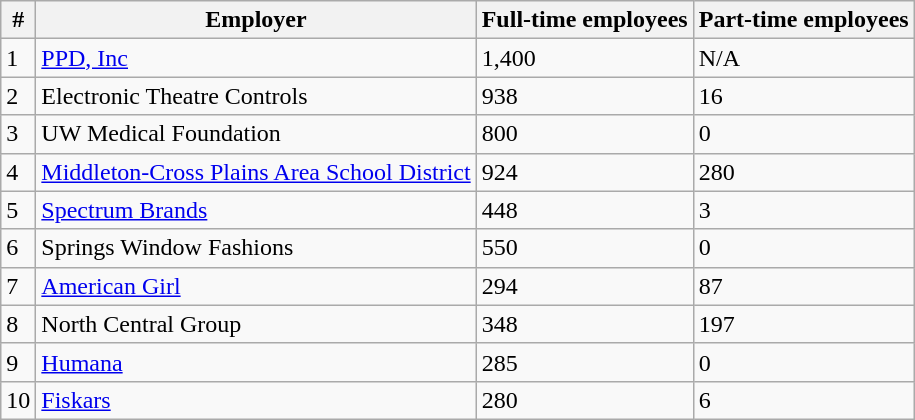<table class="wikitable">
<tr>
<th>#</th>
<th>Employer</th>
<th>Full-time employees</th>
<th>Part-time employees</th>
</tr>
<tr>
<td>1</td>
<td><a href='#'>PPD, Inc</a></td>
<td>1,400</td>
<td>N/A</td>
</tr>
<tr>
<td>2</td>
<td>Electronic Theatre Controls</td>
<td>938</td>
<td>16</td>
</tr>
<tr>
<td>3</td>
<td>UW Medical Foundation</td>
<td>800</td>
<td>0</td>
</tr>
<tr>
<td>4</td>
<td><a href='#'>Middleton-Cross Plains Area School District</a></td>
<td>924</td>
<td>280</td>
</tr>
<tr>
<td>5</td>
<td><a href='#'>Spectrum Brands</a></td>
<td>448</td>
<td>3</td>
</tr>
<tr>
<td>6</td>
<td>Springs Window Fashions</td>
<td>550</td>
<td>0</td>
</tr>
<tr>
<td>7</td>
<td><a href='#'>American Girl</a></td>
<td>294</td>
<td>87</td>
</tr>
<tr>
<td>8</td>
<td>North Central Group</td>
<td>348</td>
<td>197</td>
</tr>
<tr>
<td>9</td>
<td><a href='#'>Humana</a></td>
<td>285</td>
<td>0</td>
</tr>
<tr>
<td>10</td>
<td><a href='#'>Fiskars</a></td>
<td>280</td>
<td>6</td>
</tr>
</table>
